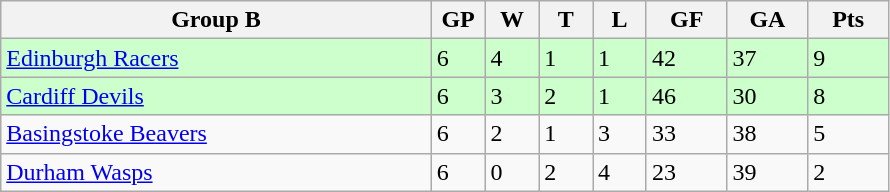<table class="wikitable">
<tr>
<th width="40%">Group B</th>
<th width="5%">GP</th>
<th width="5%">W</th>
<th width="5%">T</th>
<th width="5%">L</th>
<th width="7.5%">GF</th>
<th width="7.5%">GA</th>
<th width="7.5%">Pts</th>
</tr>
<tr bgcolor="#CCFFCC">
<td><a href='#'>Edinburgh Racers</a></td>
<td>6</td>
<td>4</td>
<td>1</td>
<td>1</td>
<td>42</td>
<td>37</td>
<td>9</td>
</tr>
<tr bgcolor="#CCFFCC">
<td><a href='#'>Cardiff Devils</a></td>
<td>6</td>
<td>3</td>
<td>2</td>
<td>1</td>
<td>46</td>
<td>30</td>
<td>8</td>
</tr>
<tr>
<td><a href='#'>Basingstoke Beavers</a></td>
<td>6</td>
<td>2</td>
<td>1</td>
<td>3</td>
<td>33</td>
<td>38</td>
<td>5</td>
</tr>
<tr>
<td><a href='#'>Durham Wasps</a></td>
<td>6</td>
<td>0</td>
<td>2</td>
<td>4</td>
<td>23</td>
<td>39</td>
<td>2</td>
</tr>
</table>
